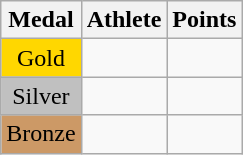<table class="wikitable">
<tr>
<th>Medal</th>
<th>Athlete</th>
<th>Points</th>
</tr>
<tr>
<td style="text-align:center;background-color:gold;">Gold</td>
<td></td>
<td></td>
</tr>
<tr>
<td style="text-align:center;background-color:silver;">Silver</td>
<td></td>
<td></td>
</tr>
<tr>
<td style="text-align:center;background-color:#CC9966;">Bronze</td>
<td></td>
<td></td>
</tr>
</table>
